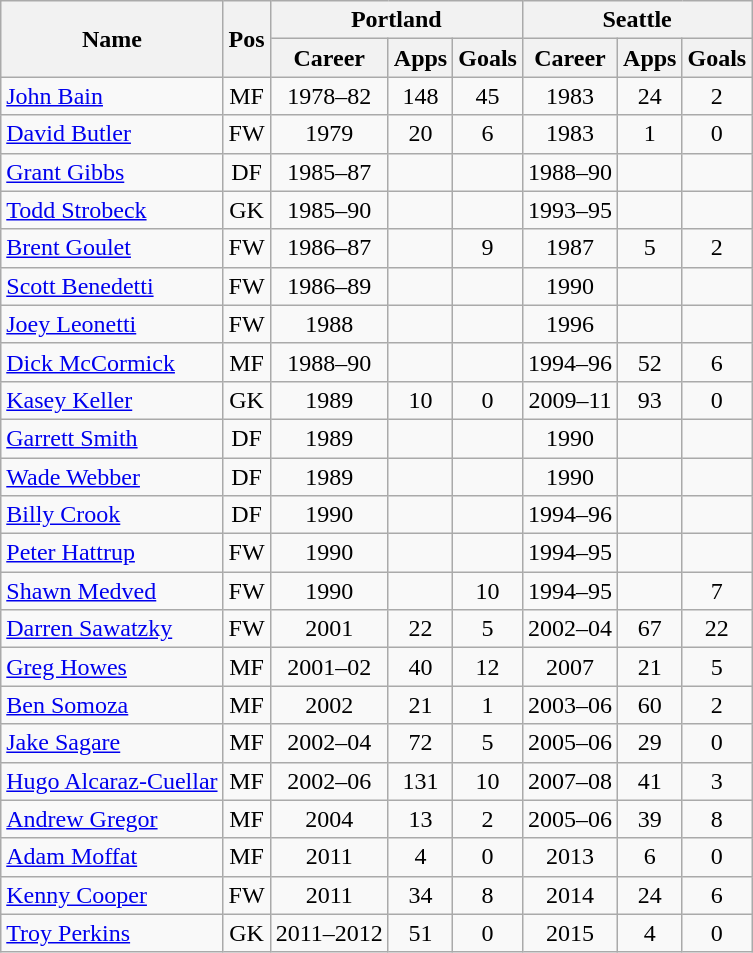<table class="wikitable" style="text-align: center">
<tr>
<th rowspan=2>Name</th>
<th rowspan=2>Pos</th>
<th colspan=3>Portland</th>
<th colspan=3>Seattle</th>
</tr>
<tr>
<th>Career</th>
<th>Apps</th>
<th>Goals</th>
<th>Career</th>
<th>Apps</th>
<th>Goals</th>
</tr>
<tr>
<td align=left> <a href='#'>John Bain</a></td>
<td>MF</td>
<td>1978–82</td>
<td>148</td>
<td>45</td>
<td>1983</td>
<td>24</td>
<td>2</td>
</tr>
<tr>
<td align=left> <a href='#'>David Butler</a></td>
<td>FW</td>
<td>1979</td>
<td>20</td>
<td>6</td>
<td>1983</td>
<td>1</td>
<td>0</td>
</tr>
<tr>
<td align=left> <a href='#'>Grant Gibbs</a></td>
<td>DF</td>
<td>1985–87</td>
<td></td>
<td></td>
<td>1988–90</td>
<td></td>
<td></td>
</tr>
<tr>
<td align=left> <a href='#'>Todd Strobeck</a></td>
<td>GK</td>
<td>1985–90</td>
<td></td>
<td></td>
<td>1993–95</td>
<td></td>
<td></td>
</tr>
<tr>
<td align=left> <a href='#'>Brent Goulet</a></td>
<td>FW</td>
<td>1986–87</td>
<td></td>
<td>9</td>
<td>1987</td>
<td>5</td>
<td>2</td>
</tr>
<tr>
<td align=left> <a href='#'>Scott Benedetti</a></td>
<td>FW</td>
<td>1986–89</td>
<td></td>
<td></td>
<td>1990</td>
<td></td>
<td></td>
</tr>
<tr>
<td align=left> <a href='#'>Joey Leonetti</a></td>
<td>FW</td>
<td>1988</td>
<td></td>
<td></td>
<td>1996</td>
<td></td>
<td></td>
</tr>
<tr>
<td align=left> <a href='#'>Dick McCormick</a></td>
<td>MF</td>
<td>1988–90</td>
<td></td>
<td></td>
<td>1994–96</td>
<td>52</td>
<td>6</td>
</tr>
<tr>
<td align=left> <a href='#'>Kasey Keller</a></td>
<td>GK</td>
<td>1989</td>
<td>10</td>
<td>0</td>
<td>2009–11</td>
<td>93</td>
<td>0</td>
</tr>
<tr>
<td align=left> <a href='#'>Garrett Smith</a></td>
<td>DF</td>
<td>1989</td>
<td></td>
<td></td>
<td>1990</td>
<td></td>
<td></td>
</tr>
<tr>
<td align=left> <a href='#'>Wade Webber</a></td>
<td>DF</td>
<td>1989</td>
<td></td>
<td></td>
<td>1990</td>
<td></td>
<td></td>
</tr>
<tr>
<td align=left> <a href='#'>Billy Crook</a></td>
<td>DF</td>
<td>1990</td>
<td></td>
<td></td>
<td>1994–96</td>
<td></td>
<td></td>
</tr>
<tr>
<td align=left> <a href='#'>Peter Hattrup</a></td>
<td>FW</td>
<td>1990</td>
<td></td>
<td></td>
<td>1994–95</td>
<td></td>
<td></td>
</tr>
<tr>
<td align=left> <a href='#'>Shawn Medved</a></td>
<td>FW</td>
<td>1990</td>
<td></td>
<td>10</td>
<td>1994–95</td>
<td></td>
<td>7</td>
</tr>
<tr>
<td align=left> <a href='#'>Darren Sawatzky</a></td>
<td>FW</td>
<td>2001</td>
<td>22</td>
<td>5</td>
<td>2002–04</td>
<td>67</td>
<td>22</td>
</tr>
<tr>
<td align=left> <a href='#'>Greg Howes</a></td>
<td>MF</td>
<td>2001–02</td>
<td>40</td>
<td>12</td>
<td>2007</td>
<td>21</td>
<td>5</td>
</tr>
<tr>
<td align=left> <a href='#'>Ben Somoza</a></td>
<td>MF</td>
<td>2002</td>
<td>21</td>
<td>1</td>
<td>2003–06</td>
<td>60</td>
<td>2</td>
</tr>
<tr>
<td align=left> <a href='#'>Jake Sagare</a></td>
<td>MF</td>
<td>2002–04</td>
<td>72</td>
<td>5</td>
<td>2005–06</td>
<td>29</td>
<td>0</td>
</tr>
<tr>
<td align=left> <a href='#'>Hugo Alcaraz-Cuellar</a></td>
<td>MF</td>
<td>2002–06</td>
<td>131</td>
<td>10</td>
<td>2007–08</td>
<td>41</td>
<td>3</td>
</tr>
<tr>
<td align=left> <a href='#'>Andrew Gregor</a></td>
<td>MF</td>
<td>2004</td>
<td>13</td>
<td>2</td>
<td>2005–06</td>
<td>39</td>
<td>8</td>
</tr>
<tr>
<td align=left> <a href='#'>Adam Moffat</a></td>
<td>MF</td>
<td>2011</td>
<td>4</td>
<td>0</td>
<td>2013</td>
<td>6</td>
<td>0</td>
</tr>
<tr>
<td align=left> <a href='#'>Kenny Cooper</a></td>
<td>FW</td>
<td>2011</td>
<td>34</td>
<td>8</td>
<td>2014</td>
<td>24</td>
<td>6</td>
</tr>
<tr>
<td align=left> <a href='#'>Troy Perkins</a></td>
<td>GK</td>
<td>2011–2012</td>
<td>51</td>
<td>0</td>
<td>2015</td>
<td>4</td>
<td>0</td>
</tr>
</table>
